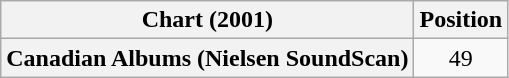<table class="wikitable plainrowheaders" style="text-align:center">
<tr>
<th>Chart (2001)</th>
<th>Position</th>
</tr>
<tr>
<th scope="row">Canadian Albums (Nielsen SoundScan)</th>
<td>49</td>
</tr>
</table>
